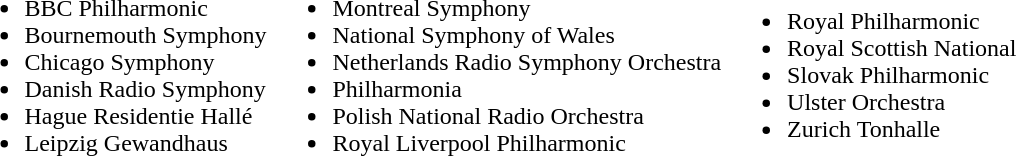<table>
<tr>
<td><br><ul><li>BBC Philharmonic</li><li>Bournemouth Symphony</li><li>Chicago Symphony</li><li>Danish Radio Symphony</li><li>Hague Residentie Hallé</li><li>Leipzig Gewandhaus</li></ul></td>
<td><br><ul><li>Montreal Symphony</li><li>National Symphony of Wales</li><li>Netherlands Radio Symphony Orchestra</li><li>Philharmonia</li><li>Polish National Radio Orchestra</li><li>Royal Liverpool Philharmonic</li></ul></td>
<td><br><ul><li>Royal Philharmonic</li><li>Royal Scottish National</li><li>Slovak Philharmonic</li><li>Ulster Orchestra</li><li>Zurich Tonhalle</li></ul></td>
</tr>
</table>
